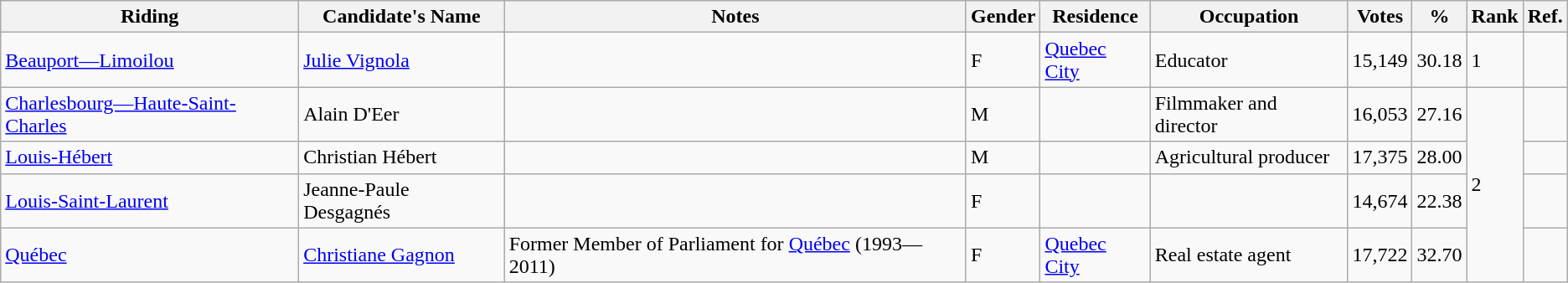<table class="wikitable sortable">
<tr>
<th>Riding</th>
<th>Candidate's Name</th>
<th>Notes</th>
<th>Gender</th>
<th>Residence</th>
<th>Occupation</th>
<th>Votes</th>
<th>%</th>
<th>Rank</th>
<th>Ref.</th>
</tr>
<tr>
<td><a href='#'>Beauport—Limoilou</a></td>
<td><a href='#'>Julie Vignola</a></td>
<td></td>
<td>F</td>
<td><a href='#'>Quebec City</a></td>
<td>Educator</td>
<td>15,149</td>
<td>30.18</td>
<td>1</td>
<td></td>
</tr>
<tr>
<td><a href='#'>Charlesbourg—Haute-Saint-Charles</a></td>
<td>Alain D'Eer</td>
<td></td>
<td>M</td>
<td></td>
<td>Filmmaker and director</td>
<td>16,053</td>
<td>27.16</td>
<td rowspan="4">2</td>
<td></td>
</tr>
<tr>
<td><a href='#'>Louis-Hébert</a></td>
<td>Christian Hébert</td>
<td></td>
<td>M</td>
<td></td>
<td>Agricultural producer</td>
<td>17,375</td>
<td>28.00</td>
<td></td>
</tr>
<tr>
<td><a href='#'>Louis-Saint-Laurent</a></td>
<td>Jeanne-Paule Desgagnés</td>
<td></td>
<td>F</td>
<td></td>
<td></td>
<td>14,674</td>
<td>22.38</td>
<td></td>
</tr>
<tr>
<td><a href='#'>Québec</a></td>
<td><a href='#'>Christiane Gagnon</a></td>
<td>Former Member of Parliament for <a href='#'>Québec</a> (1993—2011)</td>
<td>F</td>
<td><a href='#'>Quebec City</a></td>
<td>Real estate agent</td>
<td>17,722</td>
<td>32.70</td>
<td></td>
</tr>
</table>
